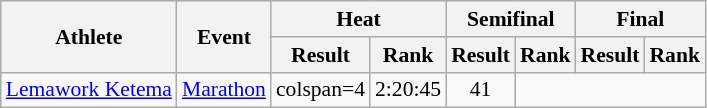<table class="wikitable"  style=font-size:90%>
<tr>
<th rowspan="2">Athlete</th>
<th rowspan="2">Event</th>
<th colspan="2">Heat</th>
<th colspan="2">Semifinal</th>
<th colspan="2">Final</th>
</tr>
<tr>
<th>Result</th>
<th>Rank</th>
<th>Result</th>
<th>Rank</th>
<th>Result</th>
<th>Rank</th>
</tr>
<tr style=text-align:center>
<td style=text-align:left><a href='#'>Lemawork Ketema</a></td>
<td style=text-align:left><a href='#'>Marathon</a></td>
<td>colspan=4</td>
<td>2:20:45</td>
<td>41</td>
</tr>
</table>
